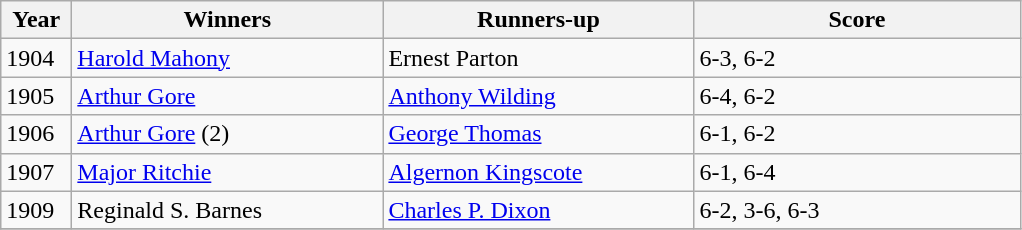<table class="wikitable">
<tr>
<th style="width:40px">Year</th>
<th style="width:200px">Winners</th>
<th style="width:200px">Runners-up</th>
<th style="width:210px" class="unsortable">Score</th>
</tr>
<tr>
<td>1904</td>
<td> <a href='#'>Harold Mahony</a></td>
<td> Ernest Parton</td>
<td>6-3, 6-2</td>
</tr>
<tr>
<td>1905</td>
<td> <a href='#'>Arthur Gore</a></td>
<td> <a href='#'>Anthony Wilding</a></td>
<td>6-4, 6-2</td>
</tr>
<tr>
<td>1906</td>
<td> <a href='#'>Arthur Gore</a> (2)</td>
<td> <a href='#'>George Thomas</a></td>
<td>6-1, 6-2</td>
</tr>
<tr>
<td>1907</td>
<td> <a href='#'>Major Ritchie</a></td>
<td> <a href='#'>Algernon Kingscote</a></td>
<td>6-1, 6-4</td>
</tr>
<tr>
<td>1909</td>
<td> Reginald S. Barnes</td>
<td> <a href='#'>Charles P. Dixon</a></td>
<td>6-2, 3-6, 6-3</td>
</tr>
<tr>
</tr>
</table>
